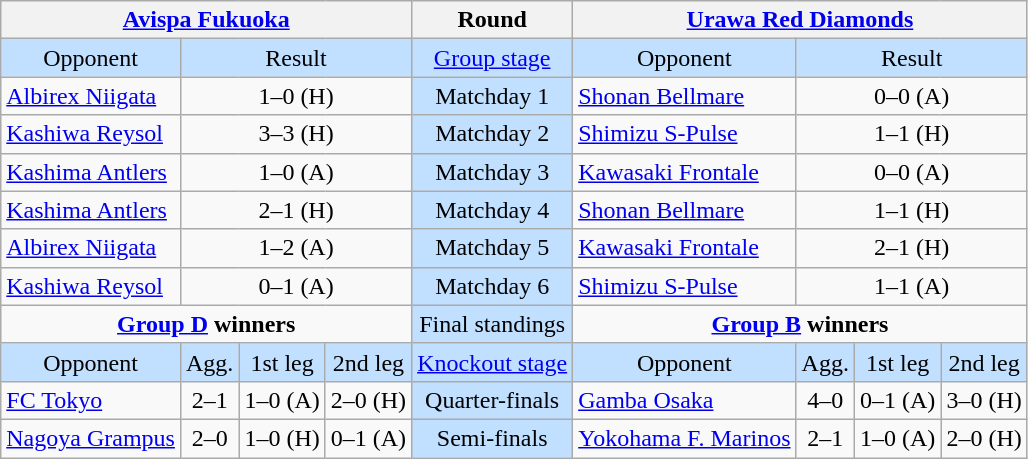<table class="wikitable" style="text-align:center">
<tr>
<th colspan="4"><a href='#'>Avispa Fukuoka</a></th>
<th>Round</th>
<th colspan="4"><a href='#'>Urawa Red Diamonds</a></th>
</tr>
<tr>
<td style="background:#C1E0FF">Opponent</td>
<td style="background:#C1E0FF" colspan="3">Result</td>
<td style="background:#C1E0FF"><a href='#'>Group stage</a></td>
<td style="background:#C1E0FF">Opponent</td>
<td style="background:#C1E0FF" colspan="3">Result</td>
</tr>
<tr>
<td style="text-align:left"><a href='#'>Albirex Niigata</a></td>
<td colspan="3">1–0 (H)</td>
<td style="background:#C1E0FF">Matchday 1</td>
<td style="text-align:left"><a href='#'>Shonan Bellmare</a></td>
<td colspan="3">0–0 (A)</td>
</tr>
<tr>
<td style="text-align:left"><a href='#'>Kashiwa Reysol</a></td>
<td colspan="3">3–3 (H)</td>
<td style="background:#C1E0FF">Matchday 2</td>
<td style="text-align:left"><a href='#'>Shimizu S-Pulse</a></td>
<td colspan="3">1–1 (H)</td>
</tr>
<tr>
<td style="text-align:left"><a href='#'>Kashima Antlers</a></td>
<td colspan="3">1–0 (A)</td>
<td style="background:#C1E0FF">Matchday 3</td>
<td style="text-align:left"><a href='#'>Kawasaki Frontale</a></td>
<td colspan="3">0–0 (A)</td>
</tr>
<tr>
<td style="text-align:left"><a href='#'>Kashima Antlers</a></td>
<td colspan="3">2–1 (H)</td>
<td style="background:#C1E0FF">Matchday 4</td>
<td style="text-align:left"><a href='#'>Shonan Bellmare</a></td>
<td colspan="3">1–1 (H)</td>
</tr>
<tr>
<td style="text-align:left"><a href='#'>Albirex Niigata</a></td>
<td colspan="3">1–2 (A)</td>
<td style="background:#C1E0FF">Matchday 5</td>
<td style="text-align:left"><a href='#'>Kawasaki Frontale</a></td>
<td colspan="3">2–1 (H)</td>
</tr>
<tr>
<td style="text-align:left"><a href='#'>Kashiwa Reysol</a></td>
<td colspan="3">0–1 (A)</td>
<td style="background:#C1E0FF">Matchday 6</td>
<td style="text-align:left"><a href='#'>Shimizu S-Pulse</a></td>
<td colspan="3">1–1 (A)</td>
</tr>
<tr>
<td colspan="4" style="vertical-align:top"><strong><a href='#'>Group D</a> winners</strong><br><onlyinclude></onlyinclude></td>
<td style="background:#C1E0FF">Final standings</td>
<td colspan="4" style="vertical-align:top"><strong><a href='#'>Group B</a> winners</strong><br><onlyinclude></onlyinclude></td>
</tr>
<tr style="background:#C1E0FF">
<td>Opponent</td>
<td>Agg.</td>
<td>1st leg</td>
<td>2nd leg</td>
<td><a href='#'>Knockout stage</a></td>
<td>Opponent</td>
<td>Agg.</td>
<td>1st leg</td>
<td>2nd leg</td>
</tr>
<tr>
<td style="text-align:left"><a href='#'>FC Tokyo</a></td>
<td>2–1</td>
<td>1–0 (A)</td>
<td>2–0 (H)</td>
<td style="background:#C1E0FF">Quarter-finals</td>
<td style="text-align:left"><a href='#'>Gamba Osaka</a></td>
<td>4–0</td>
<td>0–1 (A)</td>
<td>3–0 (H)</td>
</tr>
<tr>
<td style="text-align:left"><a href='#'>Nagoya Grampus</a></td>
<td>2–0</td>
<td>1–0 (H)</td>
<td>0–1 (A)</td>
<td style="background:#C1E0FF">Semi-finals</td>
<td style="text-align:left"><a href='#'>Yokohama F. Marinos</a></td>
<td>2–1</td>
<td>1–0 (A)</td>
<td>2–0 (H)</td>
</tr>
</table>
